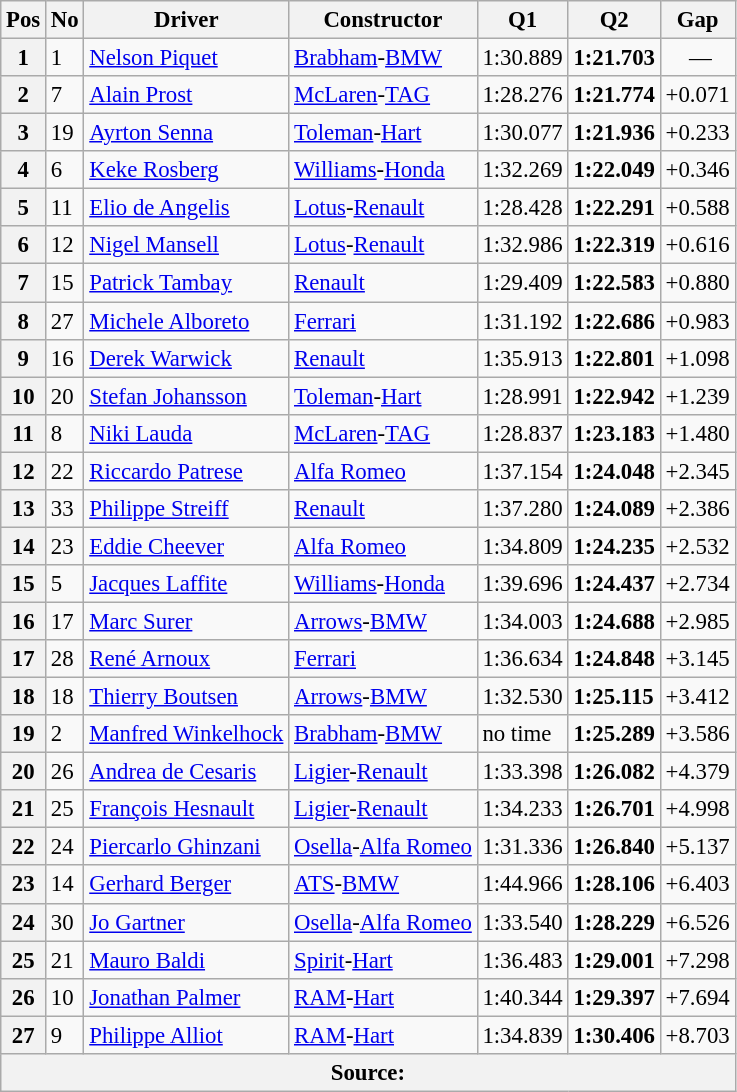<table class="wikitable sortable" style="font-size: 95%;">
<tr>
<th>Pos</th>
<th>No</th>
<th>Driver</th>
<th>Constructor</th>
<th>Q1</th>
<th>Q2</th>
<th>Gap</th>
</tr>
<tr>
<th>1</th>
<td>1</td>
<td> <a href='#'>Nelson Piquet</a></td>
<td><a href='#'>Brabham</a>-<a href='#'>BMW</a></td>
<td>1:30.889</td>
<td><strong>1:21.703</strong></td>
<td align="center"> —</td>
</tr>
<tr>
<th>2</th>
<td>7</td>
<td> <a href='#'>Alain Prost</a></td>
<td><a href='#'>McLaren</a>-<a href='#'>TAG</a></td>
<td>1:28.276</td>
<td><strong>1:21.774</strong></td>
<td>+0.071</td>
</tr>
<tr>
<th>3</th>
<td>19</td>
<td> <a href='#'>Ayrton Senna</a></td>
<td><a href='#'>Toleman</a>-<a href='#'>Hart</a></td>
<td>1:30.077</td>
<td><strong>1:21.936</strong></td>
<td>+0.233</td>
</tr>
<tr>
<th>4</th>
<td>6</td>
<td> <a href='#'>Keke Rosberg</a></td>
<td><a href='#'>Williams</a>-<a href='#'>Honda</a></td>
<td>1:32.269</td>
<td><strong>1:22.049</strong></td>
<td>+0.346</td>
</tr>
<tr>
<th>5</th>
<td>11</td>
<td> <a href='#'>Elio de Angelis</a></td>
<td><a href='#'>Lotus</a>-<a href='#'>Renault</a></td>
<td>1:28.428</td>
<td><strong>1:22.291</strong></td>
<td>+0.588</td>
</tr>
<tr>
<th>6</th>
<td>12</td>
<td> <a href='#'>Nigel Mansell</a></td>
<td><a href='#'>Lotus</a>-<a href='#'>Renault</a></td>
<td>1:32.986</td>
<td><strong>1:22.319</strong></td>
<td>+0.616</td>
</tr>
<tr>
<th>7</th>
<td>15</td>
<td> <a href='#'>Patrick Tambay</a></td>
<td><a href='#'>Renault</a></td>
<td>1:29.409</td>
<td><strong>1:22.583</strong></td>
<td>+0.880</td>
</tr>
<tr>
<th>8</th>
<td>27</td>
<td> <a href='#'>Michele Alboreto</a></td>
<td><a href='#'>Ferrari</a></td>
<td>1:31.192</td>
<td><strong>1:22.686</strong></td>
<td>+0.983</td>
</tr>
<tr>
<th>9</th>
<td>16</td>
<td> <a href='#'>Derek Warwick</a></td>
<td><a href='#'>Renault</a></td>
<td>1:35.913</td>
<td><strong>1:22.801</strong></td>
<td>+1.098</td>
</tr>
<tr>
<th>10</th>
<td>20</td>
<td> <a href='#'>Stefan Johansson</a></td>
<td><a href='#'>Toleman</a>-<a href='#'>Hart</a></td>
<td>1:28.991</td>
<td><strong>1:22.942</strong></td>
<td>+1.239</td>
</tr>
<tr>
<th>11</th>
<td>8</td>
<td> <a href='#'>Niki Lauda</a></td>
<td><a href='#'>McLaren</a>-<a href='#'>TAG</a></td>
<td>1:28.837</td>
<td><strong>1:23.183</strong></td>
<td>+1.480</td>
</tr>
<tr>
<th>12</th>
<td>22</td>
<td> <a href='#'>Riccardo Patrese</a></td>
<td><a href='#'>Alfa Romeo</a></td>
<td>1:37.154</td>
<td><strong>1:24.048</strong></td>
<td>+2.345</td>
</tr>
<tr>
<th>13</th>
<td>33</td>
<td> <a href='#'>Philippe Streiff</a></td>
<td><a href='#'>Renault</a></td>
<td>1:37.280</td>
<td><strong>1:24.089</strong></td>
<td>+2.386</td>
</tr>
<tr>
<th>14</th>
<td>23</td>
<td> <a href='#'>Eddie Cheever</a></td>
<td><a href='#'>Alfa Romeo</a></td>
<td>1:34.809</td>
<td><strong>1:24.235</strong></td>
<td>+2.532</td>
</tr>
<tr>
<th>15</th>
<td>5</td>
<td> <a href='#'>Jacques Laffite</a></td>
<td><a href='#'>Williams</a>-<a href='#'>Honda</a></td>
<td>1:39.696</td>
<td><strong>1:24.437</strong></td>
<td>+2.734</td>
</tr>
<tr>
<th>16</th>
<td>17</td>
<td> <a href='#'>Marc Surer</a></td>
<td><a href='#'>Arrows</a>-<a href='#'>BMW</a></td>
<td>1:34.003</td>
<td><strong>1:24.688</strong></td>
<td>+2.985</td>
</tr>
<tr>
<th>17</th>
<td>28</td>
<td> <a href='#'>René Arnoux</a></td>
<td><a href='#'>Ferrari</a></td>
<td>1:36.634</td>
<td><strong>1:24.848</strong></td>
<td>+3.145</td>
</tr>
<tr>
<th>18</th>
<td>18</td>
<td> <a href='#'>Thierry Boutsen</a></td>
<td><a href='#'>Arrows</a>-<a href='#'>BMW</a></td>
<td>1:32.530</td>
<td><strong>1:25.115</strong></td>
<td>+3.412</td>
</tr>
<tr>
<th>19</th>
<td>2</td>
<td> <a href='#'>Manfred Winkelhock</a></td>
<td><a href='#'>Brabham</a>-<a href='#'>BMW</a></td>
<td>no time</td>
<td><strong>1:25.289</strong></td>
<td>+3.586</td>
</tr>
<tr>
<th>20</th>
<td>26</td>
<td> <a href='#'>Andrea de Cesaris</a></td>
<td><a href='#'>Ligier</a>-<a href='#'>Renault</a></td>
<td>1:33.398</td>
<td><strong>1:26.082</strong></td>
<td>+4.379</td>
</tr>
<tr>
<th>21</th>
<td>25</td>
<td> <a href='#'>François Hesnault</a></td>
<td><a href='#'>Ligier</a>-<a href='#'>Renault</a></td>
<td>1:34.233</td>
<td><strong>1:26.701</strong></td>
<td>+4.998</td>
</tr>
<tr>
<th>22</th>
<td>24</td>
<td> <a href='#'>Piercarlo Ghinzani</a></td>
<td><a href='#'>Osella</a>-<a href='#'>Alfa Romeo</a></td>
<td>1:31.336</td>
<td><strong>1:26.840</strong></td>
<td>+5.137</td>
</tr>
<tr>
<th>23</th>
<td>14</td>
<td> <a href='#'>Gerhard Berger</a></td>
<td><a href='#'>ATS</a>-<a href='#'>BMW</a></td>
<td>1:44.966</td>
<td><strong>1:28.106</strong></td>
<td>+6.403</td>
</tr>
<tr>
<th>24</th>
<td>30</td>
<td> <a href='#'>Jo Gartner</a></td>
<td><a href='#'>Osella</a>-<a href='#'>Alfa Romeo</a></td>
<td>1:33.540</td>
<td><strong>1:28.229</strong></td>
<td>+6.526</td>
</tr>
<tr>
<th>25</th>
<td>21</td>
<td> <a href='#'>Mauro Baldi</a></td>
<td><a href='#'>Spirit</a>-<a href='#'>Hart</a></td>
<td>1:36.483</td>
<td><strong>1:29.001</strong></td>
<td>+7.298</td>
</tr>
<tr>
<th>26</th>
<td>10</td>
<td> <a href='#'>Jonathan Palmer</a></td>
<td><a href='#'>RAM</a>-<a href='#'>Hart</a></td>
<td>1:40.344</td>
<td><strong>1:29.397</strong></td>
<td>+7.694</td>
</tr>
<tr>
<th>27</th>
<td>9</td>
<td> <a href='#'>Philippe Alliot</a></td>
<td><a href='#'>RAM</a>-<a href='#'>Hart</a></td>
<td>1:34.839</td>
<td><strong>1:30.406</strong></td>
<td>+8.703</td>
</tr>
<tr>
<th colspan="8">Source:</th>
</tr>
</table>
